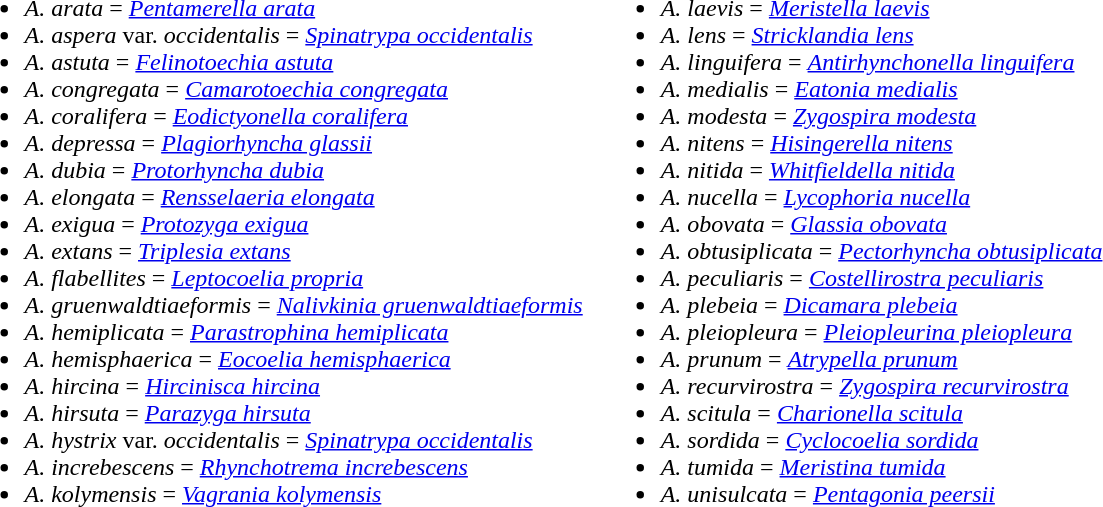<table border="0" cellpadding="05">
<tr>
<td><br><ul><li><em>A. arata</em> = <em><a href='#'>Pentamerella arata</a></em></li><li><em>A. aspera</em> var. <em>occidentalis</em> =  <em><a href='#'>Spinatrypa occidentalis</a></em></li><li><em>A. astuta</em> = <em><a href='#'>Felinotoechia astuta</a></em></li><li><em>A. congregata</em> = <em><a href='#'>Camarotoechia congregata</a></em></li><li><em>A. coralifera</em> = <em><a href='#'>Eodictyonella coralifera</a></em></li><li><em>A. depressa</em> = <em><a href='#'>Plagiorhyncha glassii</a></em></li><li><em>A. dubia</em> = <em><a href='#'>Protorhyncha dubia</a></em></li><li><em>A. elongata</em> = <em><a href='#'>Rensselaeria elongata</a></em></li><li><em>A. exigua</em> = <em><a href='#'>Protozyga exigua</a></em></li><li><em>A. extans</em> = <em><a href='#'>Triplesia extans</a></em></li><li><em>A. flabellites</em> = <em><a href='#'>Leptocoelia propria</a></em></li><li><em>A. gruenwaldtiaeformis</em> = <em><a href='#'>Nalivkinia gruenwaldtiaeformis</a></em></li><li><em>A. hemiplicata</em> = <em><a href='#'>Parastrophina hemiplicata</a></em></li><li><em>A. hemisphaerica</em> = <em><a href='#'>Eocoelia hemisphaerica</a></em></li><li><em>A. hircina</em> = <em><a href='#'>Hircinisca hircina</a></em></li><li><em>A. hirsuta</em> = <em><a href='#'>Parazyga hirsuta</a></em></li><li><em>A. hystrix</em> var. <em>occidentalis</em> =  <em><a href='#'>Spinatrypa occidentalis</a></em></li><li><em>A. increbescens</em> = <em><a href='#'>Rhynchotrema increbescens</a></em></li><li><em>A. kolymensis</em> = <em><a href='#'>Vagrania kolymensis</a></em></li></ul></td>
<td><br><ul><li><em>A. laevis</em> = <em><a href='#'>Meristella laevis</a></em></li><li><em>A. lens</em> = <em><a href='#'>Stricklandia lens</a></em></li><li><em>A. linguifera</em> = <em><a href='#'>Antirhynchonella linguifera</a></em></li><li><em>A. medialis</em> = <em><a href='#'>Eatonia medialis</a></em></li><li><em>A. modesta</em> = <em><a href='#'>Zygospira modesta</a></em></li><li><em>A. nitens</em> = <em><a href='#'>Hisingerella nitens</a></em></li><li><em>A. nitida</em> = <em><a href='#'>Whitfieldella nitida</a></em></li><li><em>A. nucella</em> = <em><a href='#'>Lycophoria nucella</a></em></li><li><em>A. obovata</em> = <em><a href='#'>Glassia obovata</a></em></li><li><em>A. obtusiplicata</em> = <em><a href='#'>Pectorhyncha obtusiplicata</a></em></li><li><em>A. peculiaris</em> = <em><a href='#'>Costellirostra peculiaris</a></em></li><li><em>A. plebeia</em> = <em><a href='#'>Dicamara plebeia</a></em></li><li><em>A. pleiopleura</em> = <em><a href='#'>Pleiopleurina pleiopleura</a></em></li><li><em>A. prunum</em> = <em><a href='#'>Atrypella prunum</a></em></li><li><em>A. recurvirostra</em> = <em><a href='#'>Zygospira recurvirostra</a></em></li><li><em>A. scitula</em> = <em><a href='#'>Charionella scitula</a></em></li><li><em>A. sordida</em> = <em><a href='#'>Cyclocoelia sordida</a></em></li><li><em>A. tumida</em> = <em><a href='#'>Meristina tumida</a></em></li><li><em>A. unisulcata</em> = <em><a href='#'>Pentagonia peersii</a></em></li></ul></td>
</tr>
</table>
